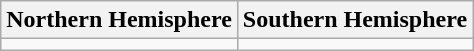<table class="wikitable">
<tr>
<th>Northern Hemisphere</th>
<th>Southern Hemisphere</th>
</tr>
<tr>
<td></td>
<td></td>
</tr>
</table>
